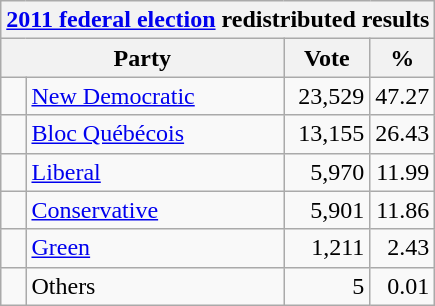<table class="wikitable">
<tr>
<th colspan="4"><a href='#'>2011 federal election</a> redistributed results</th>
</tr>
<tr>
<th bgcolor="#DDDDFF" width="130px" colspan="2">Party</th>
<th bgcolor="#DDDDFF" width="50px">Vote</th>
<th bgcolor="#DDDDFF" width="30px">%</th>
</tr>
<tr>
<td> </td>
<td><a href='#'>New Democratic</a></td>
<td align=right>23,529</td>
<td align=right>47.27</td>
</tr>
<tr>
<td> </td>
<td><a href='#'>Bloc Québécois</a></td>
<td align=right>13,155</td>
<td align=right>26.43</td>
</tr>
<tr>
<td> </td>
<td><a href='#'>Liberal</a></td>
<td align=right>5,970</td>
<td align=right>11.99</td>
</tr>
<tr>
<td> </td>
<td><a href='#'>Conservative</a></td>
<td align=right>5,901</td>
<td align=right>11.86</td>
</tr>
<tr>
<td> </td>
<td><a href='#'>Green</a></td>
<td align=right>1,211</td>
<td align=right>2.43</td>
</tr>
<tr>
<td> </td>
<td>Others</td>
<td align=right>5</td>
<td align=right>0.01</td>
</tr>
</table>
